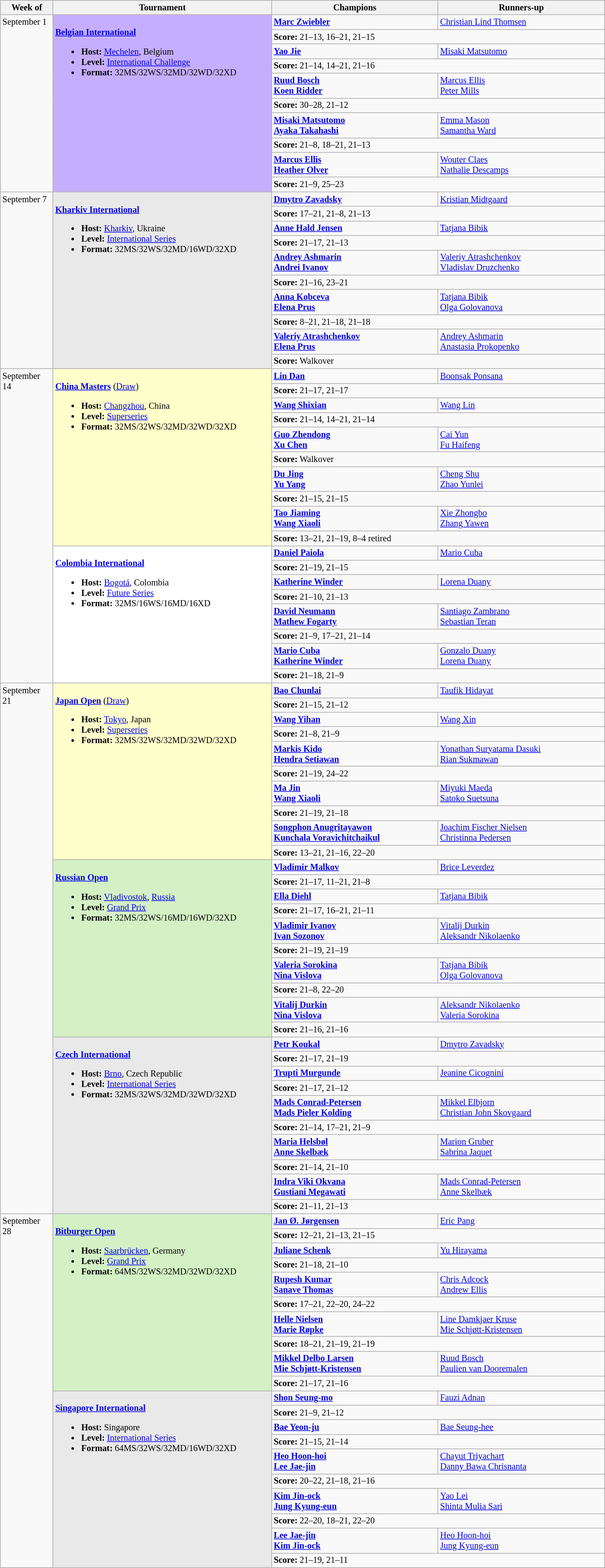<table class=wikitable style=font-size:85%>
<tr>
<th width=75>Week of</th>
<th width=330>Tournament</th>
<th width=250>Champions</th>
<th width=250>Runners-up</th>
</tr>
<tr valign=top>
<td rowspan=10>September 1</td>
<td style="background:#C6AEFF;" rowspan="10"><br><strong><a href='#'>Belgian International</a></strong><ul><li><strong>Host:</strong> <a href='#'>Mechelen</a>, Belgium</li><li><strong>Level:</strong> <a href='#'>International Challenge</a></li><li><strong>Format:</strong> 32MS/32WS/32MD/32WD/32XD</li></ul></td>
<td><strong> <a href='#'>Marc Zwiebler</a></strong></td>
<td> <a href='#'>Christian Lind Thomsen</a></td>
</tr>
<tr>
<td colspan=2><strong>Score:</strong> 21–13, 16–21, 21–15</td>
</tr>
<tr valign=top>
<td><strong> <a href='#'>Yao Jie</a></strong></td>
<td> <a href='#'>Misaki Matsutomo</a></td>
</tr>
<tr>
<td colspan=2><strong>Score:</strong> 21–14, 14–21, 21–16</td>
</tr>
<tr valign=top>
<td><strong> <a href='#'>Ruud Bosch</a><br> <a href='#'>Koen Ridder</a></strong></td>
<td> <a href='#'>Marcus Ellis</a><br> <a href='#'>Peter Mills</a></td>
</tr>
<tr>
<td colspan=2><strong>Score:</strong> 30–28, 21–12</td>
</tr>
<tr valign=top>
<td><strong> <a href='#'>Misaki Matsutomo</a><br> <a href='#'>Ayaka Takahashi</a></strong></td>
<td> <a href='#'>Emma Mason</a><br> <a href='#'>Samantha Ward</a></td>
</tr>
<tr>
<td colspan=2><strong>Score:</strong> 21–8, 18–21, 21–13</td>
</tr>
<tr valign=top>
<td><strong> <a href='#'>Marcus Ellis</a><br> <a href='#'>Heather Olver</a></strong></td>
<td> <a href='#'>Wouter Claes</a><br> <a href='#'>Nathalie Descamps</a></td>
</tr>
<tr>
<td colspan=2><strong>Score:</strong> 21–9, 25–23</td>
</tr>
<tr valign=top>
<td rowspan=10>September 7</td>
<td style="background:#E9E9E9;" rowspan="10"><br><strong><a href='#'>Kharkiv International</a></strong><ul><li><strong>Host:</strong> <a href='#'>Kharkiv</a>, Ukraine</li><li><strong>Level:</strong> <a href='#'>International Series</a></li><li><strong>Format:</strong> 32MS/32WS/32MD/16WD/32XD</li></ul></td>
<td><strong> <a href='#'>Dmytro Zavadsky</a></strong></td>
<td> <a href='#'>Kristian Midtgaard</a></td>
</tr>
<tr>
<td colspan=2><strong>Score:</strong> 17–21, 21–8, 21–13</td>
</tr>
<tr valign=top>
<td><strong> <a href='#'>Anne Hald Jensen</a></strong></td>
<td> <a href='#'>Tatjana Bibik</a></td>
</tr>
<tr>
<td colspan=2><strong>Score:</strong> 21–17, 21–13</td>
</tr>
<tr valign=top>
<td><strong> <a href='#'>Andrey Ashmarin</a><br> <a href='#'>Andrei Ivanov</a></strong></td>
<td> <a href='#'>Valeriy Atrashchenkov</a><br> <a href='#'>Vladislav Druzchenko</a></td>
</tr>
<tr>
<td colspan=2><strong>Score:</strong> 21–16, 23–21</td>
</tr>
<tr valign=top>
<td><strong> <a href='#'>Anna Kobceva</a><br> <a href='#'>Elena Prus</a></strong></td>
<td> <a href='#'>Tatjana Bibik</a><br> <a href='#'>Olga Golovanova</a></td>
</tr>
<tr>
<td colspan=2><strong>Score:</strong> 8–21, 21–18, 21–18</td>
</tr>
<tr valign=top>
<td><strong> <a href='#'>Valeriy Atrashchenkov</a><br> <a href='#'>Elena Prus</a></strong></td>
<td> <a href='#'>Andrey Ashmarin</a><br> <a href='#'>Anastasia Prokopenko</a></td>
</tr>
<tr>
<td colspan=2><strong>Score:</strong> Walkover</td>
</tr>
<tr valign=top>
<td rowspan=18>September 14</td>
<td style="background:#FFFFCC;" rowspan=10"><br><strong><a href='#'>China Masters</a></strong> (<a href='#'>Draw</a>)<ul><li><strong>Host:</strong> <a href='#'>Changzhou</a>, China</li><li><strong>Level:</strong> <a href='#'>Superseries</a></li><li><strong>Format:</strong> 32MS/32WS/32MD/32WD/32XD</li></ul></td>
<td><strong> <a href='#'>Lin Dan</a></strong></td>
<td> <a href='#'>Boonsak Ponsana</a></td>
</tr>
<tr>
<td colspan=2><strong>Score:</strong> 21–17, 21–17</td>
</tr>
<tr valign=top>
<td> <strong><a href='#'>Wang Shixian</a></strong></td>
<td> <a href='#'>Wang Lin</a></td>
</tr>
<tr>
<td colspan=2><strong>Score:</strong> 21–14, 14–21, 21–14</td>
</tr>
<tr valign=top>
<td> <strong><a href='#'>Guo Zhendong</a><br> <a href='#'>Xu Chen</a></strong></td>
<td> <a href='#'>Cai Yun</a><br> <a href='#'>Fu Haifeng</a></td>
</tr>
<tr>
<td colspan=2><strong>Score:</strong> Walkover</td>
</tr>
<tr valign=top>
<td> <strong><a href='#'>Du Jing</a><br> <a href='#'>Yu Yang</a></strong></td>
<td> <a href='#'>Cheng Shu</a><br> <a href='#'>Zhao Yunlei</a></td>
</tr>
<tr>
<td colspan=2><strong>Score:</strong> 21–15, 21–15</td>
</tr>
<tr valign=top>
<td> <strong><a href='#'>Tao Jiaming</a><br> <a href='#'>Wang Xiaoli</a></strong></td>
<td> <a href='#'>Xie Zhongbo</a><br> <a href='#'>Zhang Yawen</a></td>
</tr>
<tr>
<td colspan=2><strong>Score:</strong> 13–21, 21–19, 8–4 retired</td>
</tr>
<tr valign=top>
<td style="background:#ffffff;" rowspan="8"><br><strong><a href='#'>Colombia International</a></strong><ul><li><strong>Host:</strong> <a href='#'>Bogotá</a>, Colombia</li><li><strong>Level:</strong> <a href='#'>Future Series</a></li><li><strong>Format:</strong> 32MS/16WS/16MD/16XD</li></ul></td>
<td><strong> <a href='#'>Daniel Paiola</a></strong></td>
<td> <a href='#'>Mario Cuba</a></td>
</tr>
<tr>
<td colspan=2><strong>Score:</strong> 21–19, 21–15</td>
</tr>
<tr valign=top>
<td><strong> <a href='#'>Katherine Winder</a></strong></td>
<td> <a href='#'>Lorena Duany</a></td>
</tr>
<tr>
<td colspan=2><strong>Score:</strong> 21–10, 21–13</td>
</tr>
<tr valign=top>
<td><strong> <a href='#'>David Neumann</a><br> <a href='#'>Mathew Fogarty</a></strong></td>
<td> <a href='#'>Santiago Zambrano</a><br> <a href='#'>Sebastian Teran</a></td>
</tr>
<tr>
<td colspan=2><strong>Score:</strong> 21–9, 17–21, 21–14</td>
</tr>
<tr valign=top>
<td><strong> <a href='#'>Mario Cuba</a><br> <a href='#'>Katherine Winder</a></strong></td>
<td> <a href='#'>Gonzalo Duany</a><br> <a href='#'>Lorena Duany</a></td>
</tr>
<tr>
<td colspan=2><strong>Score:</strong> 21–18, 21–9</td>
</tr>
<tr valign=top>
<td rowspan=30>September 21</td>
<td style="background:#FFFFCC;" rowspan=10"><br><strong><a href='#'>Japan Open</a></strong> (<a href='#'>Draw</a>)<ul><li><strong>Host:</strong> <a href='#'>Tokyo</a>, Japan</li><li><strong>Level:</strong> <a href='#'>Superseries</a></li><li><strong>Format:</strong> 32MS/32WS/32MD/32WD/32XD</li></ul></td>
<td><strong> <a href='#'>Bao Chunlai</a></strong></td>
<td> <a href='#'>Taufik Hidayat</a></td>
</tr>
<tr>
<td colspan=2><strong>Score:</strong> 21–15, 21–12</td>
</tr>
<tr valign=top>
<td> <strong><a href='#'>Wang Yihan</a></strong></td>
<td> <a href='#'>Wang Xin</a></td>
</tr>
<tr>
<td colspan=2><strong>Score:</strong> 21–8, 21–9</td>
</tr>
<tr valign=top>
<td> <strong><a href='#'>Markis Kido</a><br> <a href='#'>Hendra Setiawan</a></strong></td>
<td> <a href='#'>Yonathan Suryatama Dasuki</a><br> <a href='#'>Rian Sukmawan</a></td>
</tr>
<tr>
<td colspan=2><strong>Score:</strong> 21–19, 24–22</td>
</tr>
<tr valign=top>
<td> <strong><a href='#'>Ma Jin</a><br> <a href='#'>Wang Xiaoli</a></strong></td>
<td> <a href='#'>Miyuki Maeda</a><br> <a href='#'>Satoko Suetsuna</a></td>
</tr>
<tr>
<td colspan=2><strong>Score:</strong> 21–19, 21–18</td>
</tr>
<tr valign=top>
<td> <strong><a href='#'>Songphon Anugritayawon</a><br> <a href='#'>Kunchala Voravichitchaikul</a></strong></td>
<td> <a href='#'>Joachim Fischer Nielsen</a><br> <a href='#'>Christinna Pedersen</a></td>
</tr>
<tr>
<td colspan=2><strong>Score:</strong> 13–21, 21–16, 22–20</td>
</tr>
<tr valign=top>
<td style="background:#D4F1C5;" rowspan="10"><br><strong><a href='#'>Russian Open</a></strong><ul><li><strong>Host:</strong> <a href='#'>Vladivostok</a>, <a href='#'>Russia</a></li><li><strong>Level:</strong> <a href='#'>Grand Prix</a></li><li><strong>Format:</strong> 32MS/32WS/16MD/16WD/32XD</li></ul></td>
<td><strong> <a href='#'>Vladimir Malkov</a></strong></td>
<td> <a href='#'>Brice Leverdez</a></td>
</tr>
<tr>
<td colspan=2><strong>Score:</strong> 21–17, 11–21, 21–8</td>
</tr>
<tr valign=top>
<td><strong> <a href='#'>Ella Diehl</a></strong></td>
<td> <a href='#'>Tatjana Bibik</a></td>
</tr>
<tr>
<td colspan=2><strong>Score:</strong> 21–17, 16–21, 21–11</td>
</tr>
<tr valign=top>
<td><strong> <a href='#'>Vladimir Ivanov</a><br> <a href='#'>Ivan Sozonov</a></strong></td>
<td> <a href='#'>Vitalij Durkin</a><br> <a href='#'>Aleksandr Nikolaenko</a></td>
</tr>
<tr>
<td colspan=2><strong>Score:</strong> 21–19, 21–19</td>
</tr>
<tr valign=top>
<td><strong> <a href='#'>Valeria Sorokina</a><br> <a href='#'>Nina Vislova</a></strong></td>
<td> <a href='#'>Tatjana Bibik</a><br> <a href='#'>Olga Golovanova</a></td>
</tr>
<tr>
<td colspan=2><strong>Score:</strong> 21–8, 22–20</td>
</tr>
<tr valign=top>
<td><strong> <a href='#'>Vitalij Durkin</a><br> <a href='#'>Nina Vislova</a></strong></td>
<td> <a href='#'>Aleksandr Nikolaenko</a><br> <a href='#'>Valeria Sorokina</a></td>
</tr>
<tr>
<td colspan=2><strong>Score:</strong> 21–16, 21–16</td>
</tr>
<tr valign=top>
<td style="background:#E9E9E9;" rowspan="10"><br><strong><a href='#'>Czech International</a></strong><ul><li><strong>Host:</strong> <a href='#'>Brno</a>, Czech Republic</li><li><strong>Level:</strong> <a href='#'>International Series</a></li><li><strong>Format:</strong> 32MS/32WS/32MD/32WD/32XD</li></ul></td>
<td><strong> <a href='#'>Petr Koukal</a></strong></td>
<td> <a href='#'>Dmytro Zavadsky</a></td>
</tr>
<tr>
<td colspan=2><strong>Score:</strong> 21–17, 21–19</td>
</tr>
<tr valign=top>
<td><strong> <a href='#'>Trupti Murgunde</a></strong></td>
<td> <a href='#'>Jeanine Cicognini</a></td>
</tr>
<tr>
<td colspan=2><strong>Score:</strong> 21–17, 21–12</td>
</tr>
<tr valign=top>
<td><strong> <a href='#'>Mads Conrad-Petersen</a><br> <a href='#'>Mads Pieler Kolding</a></strong></td>
<td> <a href='#'>Mikkel Elbjorn</a><br> <a href='#'>Christian John Skovgaard</a></td>
</tr>
<tr>
<td colspan=2><strong>Score:</strong> 21–14, 17–21, 21–9</td>
</tr>
<tr valign=top>
<td><strong> <a href='#'>Maria Helsbøl</a><br> <a href='#'>Anne Skelbæk</a></strong></td>
<td> <a href='#'>Marion Gruber</a><br> <a href='#'>Sabrina Jaquet</a></td>
</tr>
<tr>
<td colspan=2><strong>Score:</strong> 21–14, 21–10</td>
</tr>
<tr valign=top>
<td><strong> <a href='#'>Indra Viki Okvana</a><br> <a href='#'>Gustiani Megawati</a></strong></td>
<td> <a href='#'>Mads Conrad-Petersen</a><br> <a href='#'>Anne Skelbæk</a></td>
</tr>
<tr>
<td colspan=2><strong>Score:</strong> 21–11, 21–13</td>
</tr>
<tr valign=top>
<td rowspan=20>September 28</td>
<td style="background:#D4F1C5;" rowspan="10"><br><strong><a href='#'>Bitburger Open</a></strong><ul><li><strong>Host:</strong> <a href='#'>Saarbrücken</a>, Germany</li><li><strong>Level:</strong> <a href='#'>Grand Prix</a></li><li><strong>Format:</strong> 64MS/32WS/32MD/32WD/32XD</li></ul></td>
<td><strong> <a href='#'>Jan Ø. Jørgensen</a></strong></td>
<td> <a href='#'>Eric Pang</a></td>
</tr>
<tr>
<td colspan=2><strong>Score:</strong> 12–21, 21–13, 21–15</td>
</tr>
<tr valign=top>
<td><strong> <a href='#'>Juliane Schenk</a></strong></td>
<td> <a href='#'>Yu Hirayama</a></td>
</tr>
<tr>
<td colspan=2><strong>Score:</strong> 21–18, 21–10</td>
</tr>
<tr valign=top>
<td><strong> <a href='#'>Rupesh Kumar</a><br> <a href='#'>Sanave Thomas</a></strong></td>
<td> <a href='#'>Chris Adcock</a><br> <a href='#'>Andrew Ellis</a></td>
</tr>
<tr>
<td colspan=2><strong>Score:</strong> 17–21, 22–20, 24–22</td>
</tr>
<tr valign=top>
<td><strong> <a href='#'>Helle Nielsen</a><br> <a href='#'>Marie Røpke</a></strong></td>
<td> <a href='#'>Line Damkjaer Kruse</a><br> <a href='#'>Mie Schjøtt-Kristensen</a></td>
</tr>
<tr>
<td colspan=2><strong>Score:</strong> 18–21, 21–19, 21–19</td>
</tr>
<tr valign=top>
<td><strong> <a href='#'>Mikkel Delbo Larsen</a><br> <a href='#'>Mie Schjøtt-Kristensen</a></strong></td>
<td> <a href='#'>Ruud Bosch</a><br> <a href='#'>Paulien van Dooremalen</a></td>
</tr>
<tr>
<td colspan=2><strong>Score:</strong> 21–17, 21–16</td>
</tr>
<tr valign=top>
<td style="background:#E9E9E9;" rowspan="10"><br><strong><a href='#'>Singapore International</a></strong><ul><li><strong>Host:</strong> Singapore</li><li><strong>Level:</strong> <a href='#'>International Series</a></li><li><strong>Format:</strong> 64MS/32WS/32MD/16WD/32XD</li></ul></td>
<td><strong> <a href='#'>Shon Seung-mo</a></strong></td>
<td> <a href='#'>Fauzi Adnan</a></td>
</tr>
<tr>
<td colspan=2><strong>Score:</strong> 21–9, 21–12</td>
</tr>
<tr valign=top>
<td><strong> <a href='#'>Bae Yeon-ju</a></strong></td>
<td> <a href='#'>Bae Seung-hee</a></td>
</tr>
<tr>
<td colspan=2><strong>Score:</strong> 21–15, 21–14</td>
</tr>
<tr valign=top>
<td><strong> <a href='#'>Heo Hoon-hoi</a><br> <a href='#'>Lee Jae-jin</a></strong></td>
<td> <a href='#'>Chayut Triyachart</a><br> <a href='#'>Danny Bawa Chrisnanta</a></td>
</tr>
<tr>
<td colspan=2><strong>Score:</strong> 20–22, 21–18, 21–16</td>
</tr>
<tr valign=top>
<td><strong> <a href='#'>Kim Jin-ock</a><br> <a href='#'>Jung Kyung-eun</a></strong></td>
<td> <a href='#'>Yao Lei</a><br> <a href='#'>Shinta Mulia Sari</a></td>
</tr>
<tr>
<td colspan=2><strong>Score:</strong> 22–20, 18–21, 22–20</td>
</tr>
<tr valign=top>
<td><strong> <a href='#'>Lee Jae-jin</a><br> <a href='#'>Kim Jin-ock</a></strong></td>
<td> <a href='#'>Heo Hoon-hoi</a><br> <a href='#'>Jung Kyung-eun</a></td>
</tr>
<tr>
<td colspan=2><strong>Score:</strong> 21–19, 21–11</td>
</tr>
</table>
